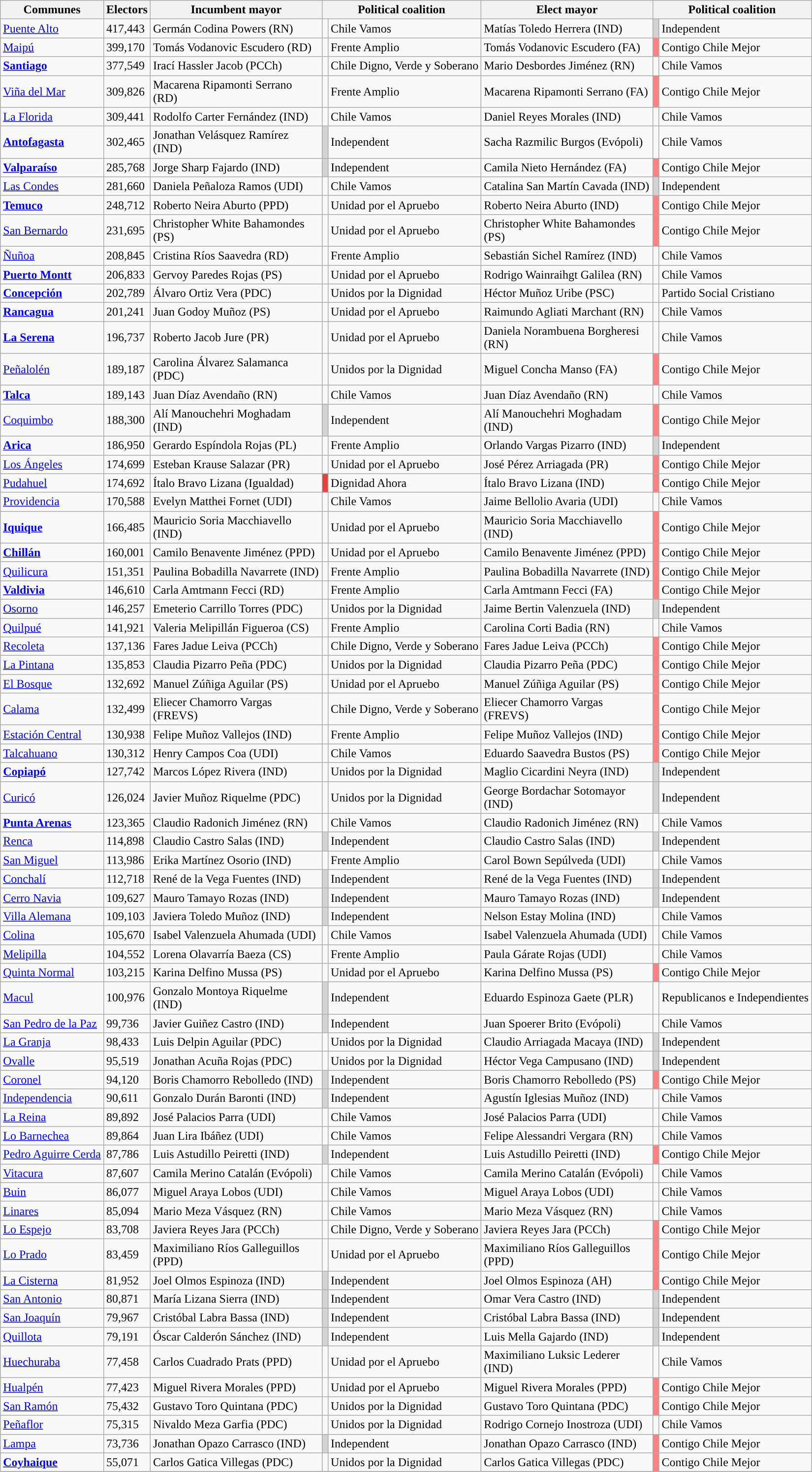<table class="wikitable sortable">
<tr>
<th>Communes</th>
<th>Electors</th>
<th style="width:225px;">Incumbent mayor</th>
<th colspan="2" style="width:200px;">Political coalition</th>
<th style="width:225px;">Elect mayor</th>
<th colspan="2" style="width:200px;">Political coalition</th>
</tr>
<tr>
<td><a href='#'>Puente Alto</a></td>
<td>417,443</td>
<td>Germán Codina Powers (RN)</td>
<td style="color:inherit;background:"></td>
<td>Chile Vamos</td>
<td>Matías Toledo Herrera (IND)</td>
<td style="color:inherit;background:#D3D3D3"></td>
<td>Independent</td>
</tr>
<tr>
<td><a href='#'>Maipú</a></td>
<td>399,170</td>
<td>Tomás Vodanovic Escudero (RD)</td>
<td style="color:inherit;background:"></td>
<td>Frente Amplio</td>
<td>Tomás Vodanovic Escudero (FA)</td>
<td style="color:inherit;background:#FF8080"></td>
<td>Contigo Chile Mejor</td>
</tr>
<tr>
<td><strong><a href='#'>Santiago</a></strong></td>
<td>377,549</td>
<td>Irací Hassler Jacob (PCCh)</td>
<td style="color:inherit;background:"></td>
<td>Chile Digno, Verde y Soberano</td>
<td>Mario Desbordes Jiménez (RN)</td>
<td style="color:inherit;background:"></td>
<td>Chile Vamos</td>
</tr>
<tr>
<td><a href='#'>Viña del Mar</a></td>
<td>309,826</td>
<td>Macarena Ripamonti Serrano (RD)</td>
<td style="color:inherit;background:"></td>
<td>Frente Amplio</td>
<td>Macarena Ripamonti Serrano (FA)</td>
<td style="color:inherit;background:#FF8080"></td>
<td>Contigo Chile Mejor</td>
</tr>
<tr>
<td><a href='#'>La Florida</a></td>
<td>309,441</td>
<td>Rodolfo Carter Fernández (IND)</td>
<td style="color:inherit;background:"></td>
<td>Chile Vamos</td>
<td>Daniel Reyes Morales (IND)</td>
<td style="color:inherit;background:"></td>
<td>Chile Vamos</td>
</tr>
<tr>
<td><strong><a href='#'>Antofagasta</a></strong></td>
<td>302,465</td>
<td>Jonathan Velásquez Ramírez (IND)</td>
<td style="color:inherit;background:#D3D3D3"></td>
<td>Independent</td>
<td>Sacha Razmilic Burgos (Evópoli)</td>
<td style="color:inherit;background:"></td>
<td>Chile Vamos</td>
</tr>
<tr>
<td><strong><a href='#'>Valparaíso</a></strong></td>
<td>285,768</td>
<td>Jorge Sharp Fajardo (IND)</td>
<td style="color:inherit;background:#D3D3D3"></td>
<td>Independent</td>
<td>Camila Nieto Hernández (FA)</td>
<td style="color:inherit;background:#FF8080"></td>
<td>Contigo Chile Mejor</td>
</tr>
<tr>
<td><a href='#'>Las Condes</a></td>
<td>281,660</td>
<td>Daniela Peñaloza Ramos (UDI)</td>
<td style="color:inherit;background:"></td>
<td>Chile Vamos</td>
<td>Catalina San Martín Cavada (IND)</td>
<td style="color:inherit;background:#D3D3D3"></td>
<td>Independent</td>
</tr>
<tr>
<td><strong><a href='#'>Temuco</a></strong></td>
<td>248,712</td>
<td>Roberto Neira Aburto (PPD)</td>
<td style="color:inherit;background:"></td>
<td>Unidad por el Apruebo</td>
<td>Roberto Neira Aburto (IND)</td>
<td style="color:inherit;background:#FF8080"></td>
<td>Contigo Chile Mejor</td>
</tr>
<tr>
<td><a href='#'>San Bernardo</a></td>
<td>231,695</td>
<td>Christopher White Bahamondes (PS)</td>
<td style="color:inherit;background:"></td>
<td>Unidad por el Apruebo</td>
<td>Christopher White Bahamondes (PS)</td>
<td style="color:inherit;background:#FF8080"></td>
<td>Contigo Chile Mejor</td>
</tr>
<tr>
<td><a href='#'>Ñuñoa</a></td>
<td>208,845</td>
<td>Cristina Ríos Saavedra (RD)</td>
<td style="color:inherit;background:"></td>
<td>Frente Amplio</td>
<td>Sebastián Sichel Ramírez (IND)</td>
<td style="color:inherit;background:"></td>
<td>Chile Vamos</td>
</tr>
<tr>
<td><strong><a href='#'>Puerto Montt</a></strong></td>
<td>206,833</td>
<td>Gervoy Paredes Rojas (PS)</td>
<td style="color:inherit;background:"></td>
<td>Unidad por el Apruebo</td>
<td>Rodrigo Wainraihgt Galilea (RN)</td>
<td style="color:inherit;background:"></td>
<td>Chile Vamos</td>
</tr>
<tr>
<td><strong><a href='#'>Concepción</a></strong></td>
<td>202,789</td>
<td>Álvaro Ortiz Vera (PDC)</td>
<td style="color:inherit;background:"></td>
<td>Unidos por la Dignidad</td>
<td>Héctor Muñoz Uribe (PSC)</td>
<td style="color:inherit;background:"></td>
<td>Partido Social Cristiano</td>
</tr>
<tr>
<td><strong><a href='#'>Rancagua</a></strong></td>
<td>201,241</td>
<td>Juan Godoy Muñoz (PS)</td>
<td style="color:inherit;background:"></td>
<td>Unidad por el Apruebo</td>
<td>Raimundo Agliati Marchant (RN)</td>
<td style="color:inherit;background:"></td>
<td>Chile Vamos</td>
</tr>
<tr>
<td><strong><a href='#'>La Serena</a></strong></td>
<td>196,737</td>
<td>Roberto Jacob Jure (PR)</td>
<td style="color:inherit;background:"></td>
<td>Unidad por el Apruebo</td>
<td>Daniela Norambuena Borgheresi (RN)</td>
<td style="color:inherit;background:"></td>
<td>Chile Vamos</td>
</tr>
<tr>
<td><a href='#'>Peñalolén</a></td>
<td>189,187</td>
<td>Carolina Álvarez Salamanca (PDC)</td>
<td style="color:inherit;background:"></td>
<td>Unidos por la Dignidad</td>
<td>Miguel Concha Manso (FA)</td>
<td style="color:inherit;background:#FF8080"></td>
<td>Contigo Chile Mejor</td>
</tr>
<tr>
<td><strong><a href='#'>Talca</a></strong></td>
<td>189,143</td>
<td>Juan Díaz Avendaño (RN)</td>
<td style="color:inherit;background:"></td>
<td>Chile Vamos</td>
<td>Juan Díaz Avendaño (RN)</td>
<td style="color:inherit;background:"></td>
<td>Chile Vamos</td>
</tr>
<tr>
<td><a href='#'>Coquimbo</a></td>
<td>188,300</td>
<td>Alí Manouchehri Moghadam (IND)</td>
<td style="color:inherit;background:#D3D3D3"></td>
<td>Independent</td>
<td>Alí Manouchehri Moghadam (IND)</td>
<td style="color:inherit;background:#FF8080"></td>
<td>Contigo Chile Mejor</td>
</tr>
<tr>
<td><strong><a href='#'>Arica</a></strong></td>
<td>186,950</td>
<td>Gerardo Espíndola Rojas (PL)</td>
<td width="1" style="color:inherit;background:"></td>
<td>Frente Amplio</td>
<td>Orlando Vargas Pizarro (IND)</td>
<td width="1" style="color:inherit;background:#D3D3D3"></td>
<td>Independent</td>
</tr>
<tr>
<td><a href='#'>Los Ángeles</a></td>
<td>174,699</td>
<td>Esteban Krause Salazar (PR)</td>
<td style="color:inherit;background:"></td>
<td>Unidad por el Apruebo</td>
<td>José Pérez Arriagada (PR)</td>
<td style="color:inherit;background:#FF8080"></td>
<td>Contigo Chile Mejor</td>
</tr>
<tr>
<td><a href='#'>Pudahuel</a></td>
<td>174,692</td>
<td>Ítalo Bravo Lizana (Igualdad)</td>
<td style="color:inherit;background:#E3423F"></td>
<td>Dignidad Ahora</td>
<td>Ítalo Bravo Lizana (IND)</td>
<td style="color:inherit;background:#FF8080"></td>
<td>Contigo Chile Mejor</td>
</tr>
<tr>
<td><a href='#'>Providencia</a></td>
<td>170,588</td>
<td>Evelyn Matthei Fornet (UDI)</td>
<td style="color:inherit;background:"></td>
<td>Chile Vamos</td>
<td>Jaime Bellolio Avaria (UDI)</td>
<td style="color:inherit;background:"></td>
<td>Chile Vamos</td>
</tr>
<tr>
<td><strong><a href='#'>Iquique</a></strong></td>
<td>166,485</td>
<td>Mauricio Soria Macchiavello (IND)</td>
<td style="color:inherit;background:"></td>
<td>Unidad por el Apruebo</td>
<td>Mauricio Soria Macchiavello (IND)</td>
<td style="color:inherit;background:#FF8080"></td>
<td>Contigo Chile Mejor</td>
</tr>
<tr>
<td><strong><a href='#'>Chillán</a></strong></td>
<td>160,001</td>
<td>Camilo Benavente Jiménez (PPD)</td>
<td style="color:inherit;background:"></td>
<td>Unidad por el Apruebo</td>
<td>Camilo Benavente Jiménez (PPD)</td>
<td style="color:inherit;background:#FF8080"></td>
<td>Contigo Chile Mejor</td>
</tr>
<tr>
<td><a href='#'>Quilicura</a></td>
<td>151,351</td>
<td>Paulina Bobadilla Navarrete (IND)</td>
<td style="color:inherit;background:"></td>
<td>Frente Amplio</td>
<td>Paulina Bobadilla Navarrete (IND)</td>
<td style="color:inherit;background:#FF8080"></td>
<td>Contigo Chile Mejor</td>
</tr>
<tr>
<td><strong><a href='#'>Valdivia</a></strong></td>
<td>146,610</td>
<td>Carla Amtmann Fecci (RD)</td>
<td style="color:inherit;background:"></td>
<td>Frente Amplio</td>
<td>Carla Amtmann Fecci (FA)</td>
<td style="color:inherit;background:#FF8080"></td>
<td>Contigo Chile Mejor</td>
</tr>
<tr>
<td><a href='#'>Osorno</a></td>
<td>146,257</td>
<td>Emeterio Carrillo Torres (PDC)</td>
<td style="color:inherit;background:"></td>
<td>Unidos por la Dignidad</td>
<td>Jaime Bertin Valenzuela (IND)</td>
<td style="color:inherit;background:#D3D3D3"></td>
<td>Independent</td>
</tr>
<tr>
<td><a href='#'>Quilpué</a></td>
<td>141,921</td>
<td>Valeria Melipillán Figueroa (CS)</td>
<td style="color:inherit;background:"></td>
<td>Frente Amplio</td>
<td>Carolina Corti Badia (RN)</td>
<td style="color:inherit;background:"></td>
<td>Chile Vamos</td>
</tr>
<tr>
<td><a href='#'>Recoleta</a></td>
<td>137,136</td>
<td>Fares Jadue Leiva (PCCh)</td>
<td style="color:inherit;background:"></td>
<td>Chile Digno, Verde y Soberano</td>
<td>Fares Jadue Leiva (PCCh)</td>
<td style="color:inherit;background:#FF8080"></td>
<td>Contigo Chile Mejor</td>
</tr>
<tr>
<td><a href='#'>La Pintana</a></td>
<td>135,853</td>
<td>Claudia Pizarro Peña (PDC)</td>
<td style="color:inherit;background:"></td>
<td>Unidos por la Dignidad</td>
<td>Claudia Pizarro Peña (PDC)</td>
<td style="color:inherit;background:#FF8080"></td>
<td>Contigo Chile Mejor</td>
</tr>
<tr>
<td><a href='#'>El Bosque</a></td>
<td>132,692</td>
<td>Manuel Zúñiga Aguilar (PS)</td>
<td style="color:inherit;background:"></td>
<td>Unidad por el Apruebo</td>
<td>Manuel Zúñiga Aguilar (PS)</td>
<td style="color:inherit;background:#FF8080"></td>
<td>Contigo Chile Mejor</td>
</tr>
<tr>
<td><a href='#'>Calama</a></td>
<td>132,499</td>
<td>Eliecer Chamorro Vargas (FREVS)</td>
<td style="color:inherit;background:"></td>
<td>Chile Digno, Verde y Soberano</td>
<td>Eliecer Chamorro Vargas (FREVS)</td>
<td style="color:inherit;background:#FF8080"></td>
<td>Contigo Chile Mejor</td>
</tr>
<tr>
<td><a href='#'>Estación Central</a></td>
<td>130,938</td>
<td>Felipe Muñoz Vallejos (IND)</td>
<td style="color:inherit;background:"></td>
<td>Frente Amplio</td>
<td>Felipe Muñoz Vallejos (IND)</td>
<td style="color:inherit;background:#FF8080"></td>
<td>Contigo Chile Mejor</td>
</tr>
<tr>
<td><a href='#'>Talcahuano</a></td>
<td>130,312</td>
<td>Henry Campos Coa (UDI)</td>
<td style="color:inherit;background:"></td>
<td>Chile Vamos</td>
<td>Eduardo Saavedra Bustos (PS)</td>
<td style="color:inherit;background:#FF8080"></td>
<td>Contigo Chile Mejor</td>
</tr>
<tr>
<td><strong><a href='#'>Copiapó</a></strong></td>
<td>127,742</td>
<td>Marcos López Rivera (IND)</td>
<td style="color:inherit;background:"></td>
<td>Unidos por la Dignidad</td>
<td>Maglio Cicardini Neyra (IND)</td>
<td width="1" style="color:inherit;background:#D3D3D3"></td>
<td>Independent</td>
</tr>
<tr>
<td><a href='#'>Curicó</a></td>
<td>126,024</td>
<td>Javier Muñoz Riquelme (PDC)</td>
<td style="color:inherit;background:"></td>
<td>Unidos por la Dignidad</td>
<td>George Bordachar Sotomayor (IND)</td>
<td style="color:inherit;background:#D3D3D3"></td>
<td>Independent</td>
</tr>
<tr>
<td><strong><a href='#'>Punta Arenas</a></strong></td>
<td>123,365</td>
<td>Claudio Radonich Jiménez (RN)</td>
<td style="color:inherit;background:"></td>
<td>Chile Vamos</td>
<td>Claudio Radonich Jiménez (RN)</td>
<td style="color:inherit;background:"></td>
<td>Chile Vamos</td>
</tr>
<tr>
<td><a href='#'>Renca</a></td>
<td>114,898</td>
<td>Claudio Castro Salas (IND)</td>
<td style="color:inherit;background:#D3D3D3"></td>
<td>Independent</td>
<td>Claudio Castro Salas (IND)</td>
<td style="color:inherit;background:#D3D3D3"></td>
<td>Independent</td>
</tr>
<tr>
<td><a href='#'>San Miguel</a></td>
<td>113,986</td>
<td>Erika Martínez Osorio (IND)</td>
<td style="color:inherit;background:"></td>
<td>Frente Amplio</td>
<td>Carol Bown Sepúlveda (UDI)</td>
<td style="color:inherit;background:"></td>
<td>Chile Vamos</td>
</tr>
<tr>
<td><a href='#'>Conchalí</a></td>
<td>112,718</td>
<td>René de la Vega Fuentes (IND)</td>
<td style="color:inherit;background:#D3D3D3"></td>
<td>Independent</td>
<td>René de la Vega Fuentes (IND)</td>
<td style="color:inherit;background:#D3D3D3"></td>
<td>Independent</td>
</tr>
<tr>
<td><a href='#'>Cerro Navia</a></td>
<td>109,627</td>
<td>Mauro Tamayo Rozas (IND)</td>
<td style="color:inherit;background:#D3D3D3"></td>
<td>Independent</td>
<td>Mauro Tamayo Rozas (IND)</td>
<td style="color:inherit;background:#D3D3D3"></td>
<td>Independent</td>
</tr>
<tr>
<td><a href='#'>Villa Alemana</a></td>
<td>109,103</td>
<td>Javiera Toledo Muñoz (IND)</td>
<td style="color:inherit;background:#D3D3D3"></td>
<td>Independent</td>
<td>Nelson Estay Molina (IND)</td>
<td style="color:inherit;background:"></td>
<td>Chile Vamos</td>
</tr>
<tr>
<td><a href='#'>Colina</a></td>
<td>105,670</td>
<td>Isabel Valenzuela Ahumada (UDI)</td>
<td style="color:inherit;background:"></td>
<td>Chile Vamos</td>
<td>Isabel Valenzuela Ahumada (UDI)</td>
<td style="color:inherit;background:"></td>
<td>Chile Vamos</td>
</tr>
<tr>
<td><a href='#'>Melipilla</a></td>
<td>104,552</td>
<td>Lorena Olavarría Baeza (CS)</td>
<td style="color:inherit;background:"></td>
<td>Frente Amplio</td>
<td>Paula Gárate Rojas (UDI)</td>
<td style="color:inherit;background:"></td>
<td>Chile Vamos</td>
</tr>
<tr>
<td><a href='#'>Quinta Normal</a></td>
<td>103,215</td>
<td>Karina Delfino Mussa (PS)</td>
<td style="color:inherit;background:"></td>
<td>Unidad por el Apruebo</td>
<td>Karina Delfino Mussa (PS)</td>
<td style="color:inherit;background:#FF8080"></td>
<td>Contigo Chile Mejor</td>
</tr>
<tr>
<td><a href='#'>Macul</a></td>
<td>100,976</td>
<td>Gonzalo Montoya Riquelme (IND)</td>
<td style="color:inherit;background:#D3D3D3"></td>
<td>Independent</td>
<td>Eduardo Espinoza Gaete (PLR)</td>
<td style="color:inherit;background:"></td>
<td>Republicanos e Independientes</td>
</tr>
<tr>
<td><a href='#'>San Pedro de la Paz</a></td>
<td>99,736</td>
<td>Javier Guiñez Castro (IND)</td>
<td style="color:inherit;background:#D3D3D3"></td>
<td>Independent</td>
<td>Juan Spoerer Brito (Evópoli)</td>
<td style="color:inherit;background:"></td>
<td>Chile Vamos</td>
</tr>
<tr>
<td><a href='#'>La Granja</a></td>
<td>98,433</td>
<td>Luis Delpin Aguilar (PDC)</td>
<td style="color:inherit;background:"></td>
<td>Unidos por la Dignidad</td>
<td>Claudio Arriagada Macaya (IND)</td>
<td style="color:inherit;background:#D3D3D3"></td>
<td>Independent</td>
</tr>
<tr>
<td><a href='#'>Ovalle</a></td>
<td>95,519</td>
<td>Jonathan Acuña Rojas (PDC)</td>
<td style="color:inherit;background:"></td>
<td>Unidos por la Dignidad</td>
<td>Héctor Vega Campusano (IND)</td>
<td style="color:inherit;background:#D3D3D3"></td>
<td>Independent</td>
</tr>
<tr>
<td><a href='#'>Coronel</a></td>
<td>94,120</td>
<td>Boris Chamorro Rebolledo (IND)</td>
<td style="color:inherit;background:#D3D3D3"></td>
<td>Independent</td>
<td>Boris Chamorro Rebolledo (PS)</td>
<td style="color:inherit;background:#FF8080"></td>
<td>Contigo Chile Mejor</td>
</tr>
<tr>
<td><a href='#'>Independencia</a></td>
<td>90,611</td>
<td>Gonzalo Durán Baronti (IND)</td>
<td style="color:inherit;background:#D3D3D3"></td>
<td>Independent</td>
<td>Agustín Iglesias Muñoz (IND)</td>
<td style="color:inherit;background:"></td>
<td>Chile Vamos</td>
</tr>
<tr>
<td><a href='#'>La Reina</a></td>
<td>89,892</td>
<td>José Palacios Parra (UDI)</td>
<td style="color:inherit;background:"></td>
<td>Chile Vamos</td>
<td>José Palacios Parra (UDI)</td>
<td style="color:inherit;background:"></td>
<td>Chile Vamos</td>
</tr>
<tr>
<td><a href='#'>Lo Barnechea</a></td>
<td>89,864</td>
<td>Juan Lira Ibáñez (UDI)</td>
<td style="color:inherit;background:"></td>
<td>Chile Vamos</td>
<td>Felipe Alessandri Vergara (RN)</td>
<td style="color:inherit;background:"></td>
<td>Chile Vamos</td>
</tr>
<tr>
<td><a href='#'>Pedro Aguirre Cerda</a></td>
<td>87,786</td>
<td>Luis Astudillo Peiretti (IND)</td>
<td style="color:inherit;background:#D3D3D3"></td>
<td>Independent</td>
<td>Luis Astudillo Peiretti (IND)</td>
<td style="color:inherit;background:#FF8080"></td>
<td>Contigo Chile Mejor</td>
</tr>
<tr>
<td><a href='#'>Vitacura</a></td>
<td>87,607</td>
<td>Camila Merino Catalán (Evópoli)</td>
<td style="color:inherit;background:"></td>
<td>Chile Vamos</td>
<td>Camila Merino Catalán (Evópoli)</td>
<td style="color:inherit;background:"></td>
<td>Chile Vamos</td>
</tr>
<tr>
<td><a href='#'>Buin</a></td>
<td>86,077</td>
<td>Miguel Araya Lobos (UDI)</td>
<td style="color:inherit;background:"></td>
<td>Chile Vamos</td>
<td>Miguel Araya Lobos (UDI)</td>
<td style="color:inherit;background:"></td>
<td>Chile Vamos</td>
</tr>
<tr>
<td><a href='#'>Linares</a></td>
<td>85,094</td>
<td>Mario Meza Vásquez (RN)</td>
<td style="color:inherit;background:"></td>
<td>Chile Vamos</td>
<td>Mario Meza Vásquez (RN)</td>
<td style="color:inherit;background:"></td>
<td>Chile Vamos</td>
</tr>
<tr>
<td><a href='#'>Lo Espejo</a></td>
<td>83,708</td>
<td>Javiera Reyes Jara (PCCh)</td>
<td style="color:inherit;background:"></td>
<td>Chile Digno, Verde y Soberano</td>
<td>Javiera Reyes Jara (PCCh)</td>
<td style="color:inherit;background:#FF8080"></td>
<td>Contigo Chile Mejor</td>
</tr>
<tr>
<td><a href='#'>Lo Prado</a></td>
<td>83,459</td>
<td>Maximiliano Ríos Galleguillos (PPD)</td>
<td style="color:inherit;background:"></td>
<td>Unidad por el Apruebo</td>
<td>Maximiliano Ríos Galleguillos (PPD)</td>
<td style="color:inherit;background:#FF8080"></td>
<td>Contigo Chile Mejor</td>
</tr>
<tr>
<td><a href='#'>La Cisterna</a></td>
<td>81,952</td>
<td>Joel Olmos Espinoza (IND)</td>
<td style="color:inherit;background:#D3D3D3"></td>
<td>Independent</td>
<td>Joel Olmos Espinoza (AH)</td>
<td style="color:inherit;background:#FF8080"></td>
<td>Contigo Chile Mejor</td>
</tr>
<tr>
<td><a href='#'>San Antonio</a></td>
<td>80,871</td>
<td>María Lizana Sierra (IND)</td>
<td style="color:inherit;background:#D3D3D3"></td>
<td>Independent</td>
<td>Omar Vera Castro (IND)</td>
<td style="color:inherit;background:#D3D3D3"></td>
<td>Independent</td>
</tr>
<tr>
<td><a href='#'>San Joaquín</a></td>
<td>79,967</td>
<td>Cristóbal Labra Bassa (IND)</td>
<td style="color:inherit;background:#D3D3D3"></td>
<td>Independent</td>
<td>Cristóbal Labra Bassa (IND)</td>
<td style="color:inherit;background:#D3D3D3"></td>
<td>Independent</td>
</tr>
<tr>
<td><a href='#'>Quillota</a></td>
<td>79,191</td>
<td>Óscar Calderón Sánchez (IND)</td>
<td style="color:inherit;background:#D3D3D3"></td>
<td>Independent</td>
<td>Luis Mella Gajardo (IND)</td>
<td style="color:inherit;background:#D3D3D3"></td>
<td>Independent</td>
</tr>
<tr>
<td><a href='#'>Huechuraba</a></td>
<td>77,458</td>
<td>Carlos Cuadrado Prats (PPD)</td>
<td style="color:inherit;background:"></td>
<td>Unidad por el Apruebo</td>
<td>Maximiliano Luksic Lederer (IND)</td>
<td style="color:inherit;background:"></td>
<td>Chile Vamos</td>
</tr>
<tr>
<td><a href='#'>Hualpén</a></td>
<td>77,423</td>
<td>Miguel Rivera Morales (PPD)</td>
<td style="color:inherit;background:"></td>
<td>Unidad por el Apruebo</td>
<td>Miguel Rivera Morales (PPD)</td>
<td style="color:inherit;background:#FF8080"></td>
<td>Contigo Chile Mejor</td>
</tr>
<tr>
<td><a href='#'>San Ramón</a></td>
<td>75,432</td>
<td>Gustavo Toro Quintana (PDC)</td>
<td style="color:inherit;background:"></td>
<td>Unidos por la Dignidad</td>
<td>Gustavo Toro Quintana (PDC)</td>
<td style="color:inherit;background:#FF8080"></td>
<td>Contigo Chile Mejor</td>
</tr>
<tr>
<td><a href='#'>Peñaflor</a></td>
<td>75,315</td>
<td>Nivaldo Meza Garfia (PDC)</td>
<td style="color:inherit;background:"></td>
<td>Unidos por la Dignidad</td>
<td>Rodrigo Cornejo Inostroza (UDI)</td>
<td style="color:inherit;background:"></td>
<td>Chile Vamos</td>
</tr>
<tr>
<td><a href='#'>Lampa</a></td>
<td>73,736</td>
<td>Jonathan Opazo Carrasco (IND)</td>
<td style="color:inherit;background:#D3D3D3"></td>
<td>Independent</td>
<td>Jonathan Opazo Carrasco (IND)</td>
<td style="color:inherit;background:#FF8080"></td>
<td>Contigo Chile Mejor</td>
</tr>
<tr>
<td><strong><a href='#'>Coyhaique</a></strong></td>
<td>55,071</td>
<td>Carlos Gatica Villegas (PDC)</td>
<td style="color:inherit;background:"></td>
<td>Unidos por la Dignidad</td>
<td>Carlos Gatica Villegas (PDC)</td>
<td style="color:inherit;background:#FF8080"></td>
<td>Contigo Chile Mejor</td>
</tr>
<tr>
</tr>
</table>
